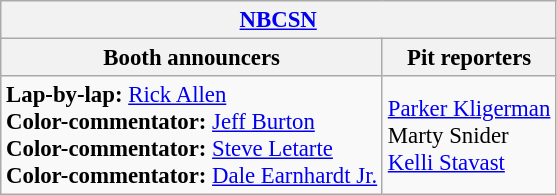<table class="wikitable" style="font-size: 95%">
<tr>
<th colspan="2"><a href='#'>NBCSN</a></th>
</tr>
<tr>
<th>Booth announcers</th>
<th>Pit reporters</th>
</tr>
<tr>
<td><strong>Lap-by-lap:</strong> <a href='#'>Rick Allen</a><br><strong>Color-commentator:</strong> <a href='#'>Jeff Burton</a><br><strong>Color-commentator:</strong> <a href='#'>Steve Letarte</a><br><strong>Color-commentator:</strong> <a href='#'>Dale Earnhardt Jr.</a></td>
<td><a href='#'>Parker Kligerman</a><br>Marty Snider<br><a href='#'>Kelli Stavast</a></td>
</tr>
</table>
